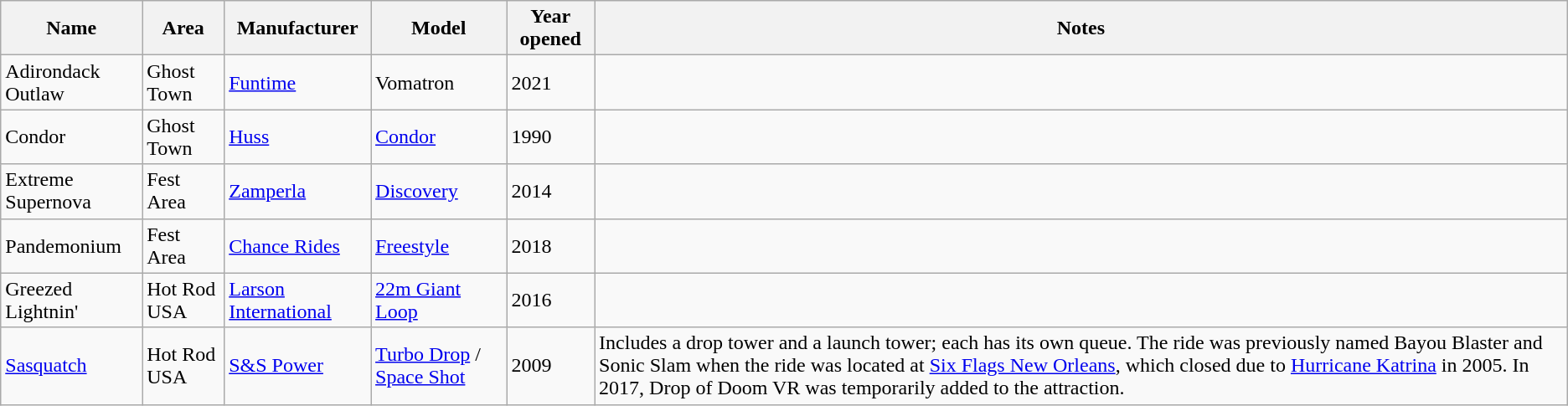<table class="wikitable sortable">
<tr>
<th>Name</th>
<th>Area</th>
<th>Manufacturer</th>
<th>Model</th>
<th>Year opened</th>
<th class="unsortable">Notes</th>
</tr>
<tr>
<td>Adirondack Outlaw</td>
<td>Ghost Town</td>
<td><a href='#'>Funtime</a></td>
<td>Vomatron</td>
<td>2021</td>
<td></td>
</tr>
<tr>
<td>Condor</td>
<td>Ghost Town</td>
<td><a href='#'>Huss</a></td>
<td><a href='#'>Condor</a></td>
<td>1990</td>
<td></td>
</tr>
<tr>
<td>Extreme Supernova</td>
<td>Fest Area</td>
<td><a href='#'>Zamperla</a></td>
<td><a href='#'>Discovery</a></td>
<td>2014</td>
<td></td>
</tr>
<tr>
<td>Pandemonium</td>
<td>Fest Area</td>
<td><a href='#'>Chance Rides</a></td>
<td><a href='#'>Freestyle</a></td>
<td>2018</td>
<td></td>
</tr>
<tr>
<td>Greezed Lightnin'</td>
<td>Hot Rod USA</td>
<td><a href='#'>Larson International</a></td>
<td><a href='#'>22m Giant Loop</a></td>
<td>2016</td>
<td></td>
</tr>
<tr>
<td><a href='#'>Sasquatch</a></td>
<td>Hot Rod USA</td>
<td><a href='#'>S&S Power</a></td>
<td><a href='#'>Turbo Drop</a> / <a href='#'>Space Shot</a></td>
<td>2009</td>
<td>Includes a drop tower and a launch tower; each has its own queue. The ride was previously named Bayou Blaster and Sonic Slam when the ride was located at <a href='#'>Six Flags New Orleans</a>, which closed due to <a href='#'>Hurricane Katrina</a> in 2005. In 2017, Drop of Doom VR was temporarily added to the attraction.</td>
</tr>
</table>
